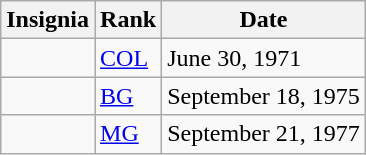<table class="wikitable">
<tr>
<th>Insignia</th>
<th>Rank</th>
<th>Date</th>
</tr>
<tr>
<td></td>
<td><a href='#'>COL</a></td>
<td>June 30, 1971</td>
</tr>
<tr>
<td></td>
<td><a href='#'>BG</a></td>
<td>September 18, 1975</td>
</tr>
<tr>
<td></td>
<td><a href='#'>MG</a></td>
<td>September 21, 1977</td>
</tr>
</table>
